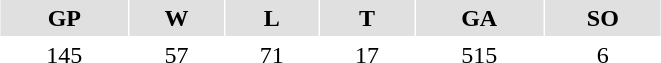<table CELLPADDING="3" CELLSPACING="1" width="35%">
<tr bgcolor="#e0e0e0">
</tr>
<tr bgcolor="#e0e0e0">
<th>GP</th>
<th>W</th>
<th>L</th>
<th>T</th>
<th>GA</th>
<th>SO</th>
</tr>
<tr ALIGN="center">
<td>145</td>
<td>57</td>
<td>71</td>
<td>17</td>
<td>515</td>
<td>6</td>
</tr>
</table>
